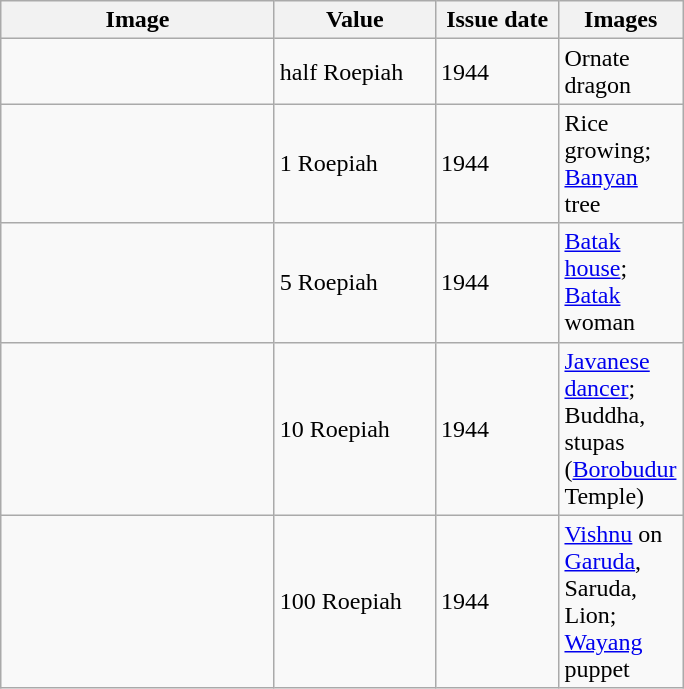<table class="wikitable">
<tr>
<th scope="col" style="width:175px;">Image</th>
<th scope="col" style="width:100px; ">Value</th>
<th scope="col" style="width:75px;">Issue date</th>
<th scope="col" style="width:75px;">Images</th>
</tr>
<tr>
<td></td>
<td>half Roepiah</td>
<td>1944</td>
<td>Ornate dragon</td>
</tr>
<tr>
<td></td>
<td>1 Roepiah</td>
<td>1944</td>
<td>Rice growing; <a href='#'>Banyan</a> tree</td>
</tr>
<tr>
<td></td>
<td>5 Roepiah</td>
<td>1944</td>
<td><a href='#'>Batak house</a>; <a href='#'>Batak</a> woman</td>
</tr>
<tr>
<td></td>
<td>10 Roepiah</td>
<td>1944</td>
<td><a href='#'>Javanese dancer</a>; Buddha, stupas (<a href='#'>Borobudur</a> Temple)</td>
</tr>
<tr>
<td></td>
<td>100 Roepiah</td>
<td>1944</td>
<td><a href='#'>Vishnu</a> on <a href='#'>Garuda</a>, Saruda, Lion; <a href='#'>Wayang</a> puppet</td>
</tr>
</table>
